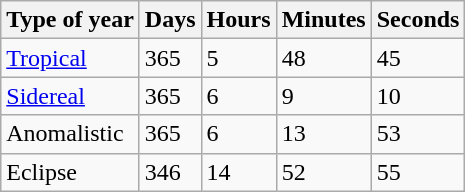<table border = "1" class="wikitable">
<tr>
<th>Type of year</th>
<th>Days</th>
<th>Hours</th>
<th>Minutes</th>
<th>Seconds</th>
</tr>
<tr>
<td><a href='#'>Tropical</a></td>
<td>365</td>
<td>5</td>
<td>48</td>
<td>45</td>
</tr>
<tr>
<td><a href='#'>Sidereal</a></td>
<td>365</td>
<td>6</td>
<td>9</td>
<td>10</td>
</tr>
<tr>
<td>Anomalistic</td>
<td>365</td>
<td>6</td>
<td>13</td>
<td>53</td>
</tr>
<tr>
<td>Eclipse</td>
<td>346</td>
<td>14</td>
<td>52</td>
<td>55</td>
</tr>
</table>
